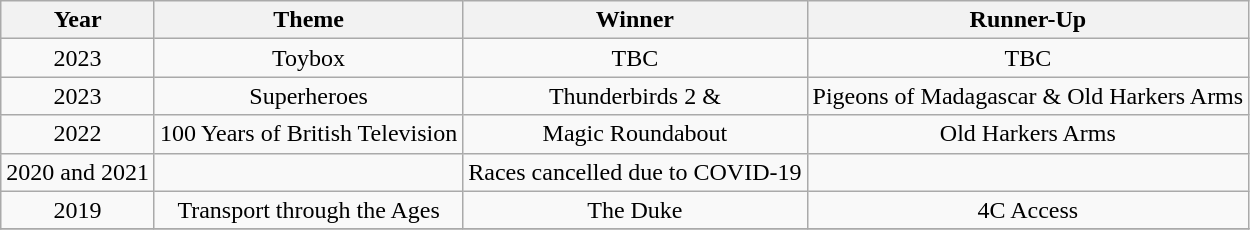<table class="wikitable" style="text-align:center;">
<tr>
<th>Year</th>
<th>Theme</th>
<th>Winner</th>
<th>Runner-Up</th>
</tr>
<tr>
<td>2023</td>
<td>Toybox</td>
<td>TBC</td>
<td>TBC</td>
</tr>
<tr>
<td>2023</td>
<td>Superheroes</td>
<td>Thunderbirds 2 &</td>
<td>Pigeons of Madagascar & Old Harkers Arms</td>
</tr>
<tr>
<td>2022</td>
<td>100 Years of British Television</td>
<td>Magic Roundabout</td>
<td>Old Harkers Arms</td>
</tr>
<tr>
<td>2020 and 2021</td>
<td></td>
<td>Races cancelled due to COVID-19</td>
</tr>
<tr>
<td>2019</td>
<td>Transport through the Ages</td>
<td>The Duke</td>
<td>4C Access</td>
</tr>
<tr>
</tr>
</table>
